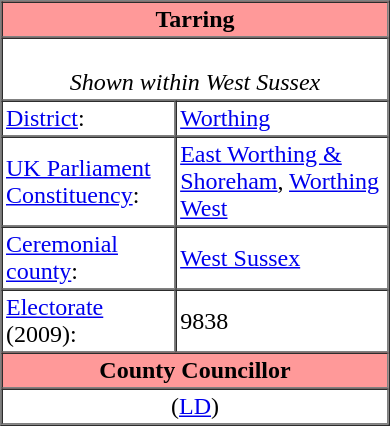<table class="vcard" border=1 cellpadding=2 cellspacing=0 align=right width=260 style=margin-left:0.5em;>
<tr>
<th class="fn org" colspan=2 align=center bgcolor="#ff9999"><strong>Tarring</strong></th>
</tr>
<tr>
<td colspan=2 align=center><br><em>Shown within West Sussex</em></td>
</tr>
<tr class="note">
<td width="45%"><a href='#'>District</a>:</td>
<td><a href='#'>Worthing</a></td>
</tr>
<tr class="note">
<td><a href='#'>UK Parliament Constituency</a>:</td>
<td><a href='#'>East Worthing & Shoreham</a>, <a href='#'>Worthing West</a></td>
</tr>
<tr class="note">
<td><a href='#'>Ceremonial county</a>:</td>
<td><a href='#'>West Sussex</a></td>
</tr>
<tr class="note">
<td><a href='#'>Electorate</a> (2009):</td>
<td>9838</td>
</tr>
<tr>
<th colspan=2 align=center bgcolor="#ff9999">County Councillor</th>
</tr>
<tr>
<td colspan=2 align=center> (<a href='#'>LD</a>)</td>
</tr>
</table>
